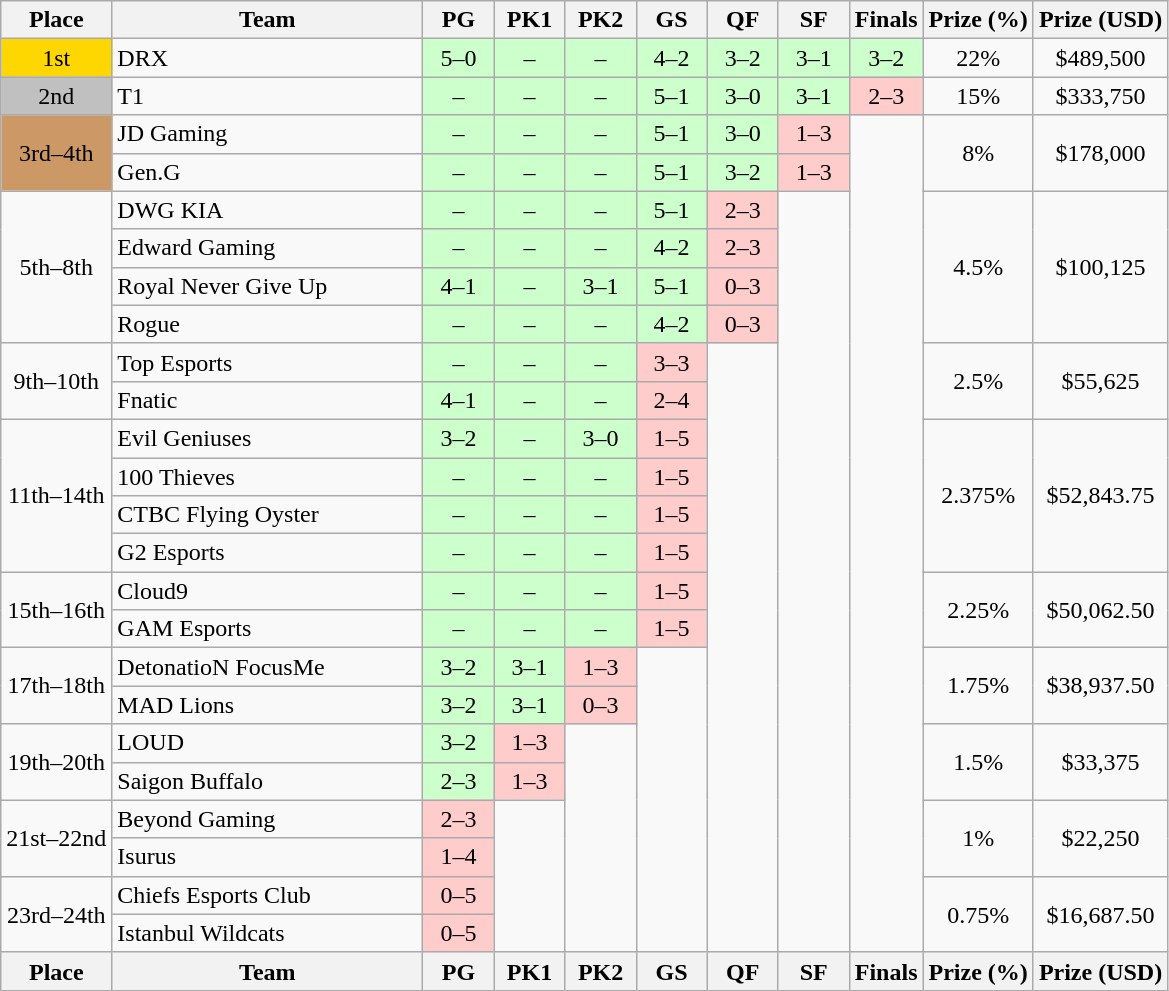<table class="wikitable" style="text-align: center; white-space:nowrap">
<tr>
<th width="65px">Place</th>
<th width="200px">Team</th>
<th width="40px" title="Play-in Groups">PG</th>
<th width="40px" title="Play-in Knockouts Round 1">PK1</th>
<th width="40px" title="Play-in Knockouts Round 2">PK2</th>
<th width="40px" title="Group stage">GS</th>
<th width="40px" title="Quarterfinals">QF</th>
<th width="40px" title="Semifinals">SF</th>
<th width="40px">Finals</th>
<th>Prize (%)</th>
<th>Prize (USD)</th>
</tr>
<tr>
<td style="background: gold;">1st</td>
<td style="text-align: left;">DRX</td>
<td bgcolor="#cfc">5–0</td>
<td bgcolor="#cfc">–</td>
<td bgcolor="#cfc">–</td>
<td bgcolor="#cfc">4–2</td>
<td bgcolor="#cfc">3–2</td>
<td bgcolor="#cfc">3–1</td>
<td bgcolor="#cfc">3–2</td>
<td>22%</td>
<td>$489,500</td>
</tr>
<tr>
<td style="background: silver;">2nd</td>
<td style="text-align: left;">T1</td>
<td bgcolor="#cfc">–</td>
<td bgcolor="#cfc">–</td>
<td bgcolor="#cfc">–</td>
<td bgcolor="#cfc">5–1</td>
<td bgcolor="#cfc">3–0</td>
<td bgcolor="#cfc">3–1</td>
<td bgcolor="#fcc">2–3</td>
<td>15%</td>
<td>$333,750</td>
</tr>
<tr>
<td rowspan="2" style="background: #c96;">3rd–4th</td>
<td style="text-align: left;">JD Gaming</td>
<td bgcolor="#cfc">–</td>
<td bgcolor="#cfc">–</td>
<td bgcolor="#cfc">–</td>
<td bgcolor="#cfc">5–1</td>
<td bgcolor="#cfc">3–0</td>
<td bgcolor="#fcc">1–3</td>
<td rowspan="22"></td>
<td rowspan="2">8%</td>
<td rowspan="2">$178,000</td>
</tr>
<tr>
<td style="text-align: left;">Gen.G</td>
<td bgcolor="#cfc">–</td>
<td bgcolor="#cfc">–</td>
<td bgcolor="#cfc">–</td>
<td bgcolor="#cfc">5–1</td>
<td bgcolor="#cfc">3–2</td>
<td bgcolor="#fcc">1–3</td>
</tr>
<tr>
<td rowspan="4">5th–8th</td>
<td style="text-align: left;">DWG KIA</td>
<td bgcolor="#cfc">–</td>
<td bgcolor="#cfc">–</td>
<td bgcolor="#cfc">–</td>
<td bgcolor="#cfc">5–1</td>
<td bgcolor="#fcc">2–3</td>
<td rowspan="20"></td>
<td rowspan="4">4.5%</td>
<td rowspan="4">$100,125</td>
</tr>
<tr>
<td style="text-align: left;">Edward Gaming</td>
<td bgcolor="#cfc">–</td>
<td bgcolor="#cfc">–</td>
<td bgcolor="#cfc">–</td>
<td bgcolor="#cfc">4–2</td>
<td bgcolor="#fcc">2–3</td>
</tr>
<tr>
<td style="text-align: left;">Royal Never Give Up</td>
<td bgcolor="#cfc">4–1</td>
<td bgcolor="#cfc">–</td>
<td bgcolor="#cfc">3–1</td>
<td bgcolor="#cfc">5–1</td>
<td bgcolor="#fcc">0–3</td>
</tr>
<tr>
<td style="text-align: left;">Rogue</td>
<td bgcolor="#cfc">–</td>
<td bgcolor="#cfc">–</td>
<td bgcolor="#cfc">–</td>
<td bgcolor="#cfc">4–2</td>
<td bgcolor="#fcc">0–3</td>
</tr>
<tr>
<td rowspan="2">9th–10th</td>
<td style="text-align: left;">Top Esports</td>
<td bgcolor="#cfc">–</td>
<td bgcolor="#cfc">–</td>
<td bgcolor="#cfc">–</td>
<td bgcolor="#fcc">3–3</td>
<td rowspan="16"></td>
<td rowspan="2">2.5%</td>
<td rowspan="2">$55,625</td>
</tr>
<tr>
<td style="text-align: left;">Fnatic</td>
<td bgcolor="#cfc">4–1</td>
<td bgcolor="#cfc">–</td>
<td bgcolor="#cfc">–</td>
<td bgcolor="#fcc">2–4</td>
</tr>
<tr>
<td rowspan="4">11th–14th</td>
<td style="text-align: left;">Evil Geniuses</td>
<td bgcolor="#cfc">3–2</td>
<td bgcolor="#cfc">–</td>
<td bgcolor="#cfc">3–0</td>
<td bgcolor="#fcc">1–5</td>
<td rowspan="4">2.375%</td>
<td rowspan="4">$52,843.75</td>
</tr>
<tr>
<td style="text-align: left;">100 Thieves</td>
<td bgcolor="#cfc">–</td>
<td bgcolor="#cfc">–</td>
<td bgcolor="#cfc">–</td>
<td bgcolor="#fcc">1–5</td>
</tr>
<tr>
<td style="text-align: left;">CTBC Flying Oyster</td>
<td bgcolor="#cfc">–</td>
<td bgcolor="#cfc">–</td>
<td bgcolor="#cfc">–</td>
<td bgcolor="#fcc">1–5</td>
</tr>
<tr>
<td style="text-align: left;">G2 Esports</td>
<td bgcolor="#cfc">–</td>
<td bgcolor="#cfc">–</td>
<td bgcolor="#cfc">–</td>
<td bgcolor="#fcc">1–5</td>
</tr>
<tr>
<td rowspan="2">15th–16th</td>
<td style="text-align: left;">Cloud9</td>
<td bgcolor="#cfc">–</td>
<td bgcolor="#cfc">–</td>
<td bgcolor="#cfc">–</td>
<td bgcolor="#fcc">1–5</td>
<td rowspan="2">2.25%</td>
<td rowspan="2">$50,062.50</td>
</tr>
<tr>
<td style="text-align: left;">GAM Esports</td>
<td bgcolor="#cfc">–</td>
<td bgcolor="#cfc">–</td>
<td bgcolor="#cfc">–</td>
<td bgcolor="#fcc">1–5</td>
</tr>
<tr>
<td rowspan="2">17th–18th</td>
<td style="text-align: left;">DetonatioN FocusMe</td>
<td bgcolor="#cfc">3–2</td>
<td bgcolor="#cfc">3–1</td>
<td bgcolor="#fcc">1–3</td>
<td rowspan="8"></td>
<td rowspan="2">1.75%</td>
<td rowspan="2">$38,937.50</td>
</tr>
<tr>
<td style="text-align: left;">MAD Lions</td>
<td bgcolor="#cfc">3–2</td>
<td bgcolor="#cfc">3–1</td>
<td bgcolor="#fcc">0–3</td>
</tr>
<tr>
<td rowspan="2">19th–20th</td>
<td style="text-align: left;">LOUD</td>
<td bgcolor="#cfc">3–2</td>
<td bgcolor="#fcc">1–3</td>
<td rowspan="6"></td>
<td rowspan="2">1.5%</td>
<td rowspan="2">$33,375</td>
</tr>
<tr>
<td style="text-align: left;">Saigon Buffalo</td>
<td bgcolor="#cfc">2–3</td>
<td bgcolor="#fcc">1–3</td>
</tr>
<tr>
<td rowspan="2">21st–22nd</td>
<td style="text-align: left;">Beyond Gaming</td>
<td bgcolor="#fcc">2–3</td>
<td rowspan="4"></td>
<td rowspan="2">1%</td>
<td rowspan="2">$22,250</td>
</tr>
<tr>
<td style="text-align: left;">Isurus</td>
<td bgcolor="#fcc">1–4</td>
</tr>
<tr>
<td rowspan="2">23rd–24th</td>
<td style="text-align: left;">Chiefs Esports Club</td>
<td bgcolor="#fcc">0–5</td>
<td rowspan="2">0.75%</td>
<td rowspan="2">$16,687.50</td>
</tr>
<tr>
<td style="text-align: left;">Istanbul Wildcats</td>
<td bgcolor="#fcc">0–5</td>
</tr>
<tr>
<th>Place</th>
<th>Team</th>
<th title="Play-in Groups">PG</th>
<th title="Play-in Knockouts Round 1">PK1</th>
<th title="Play-in Knockouts Round 2">PK2</th>
<th title="Group stage">GS</th>
<th title="Quarterfinals">QF</th>
<th title="Semifinals">SF</th>
<th>Finals</th>
<th>Prize (%)</th>
<th>Prize (USD)</th>
</tr>
</table>
